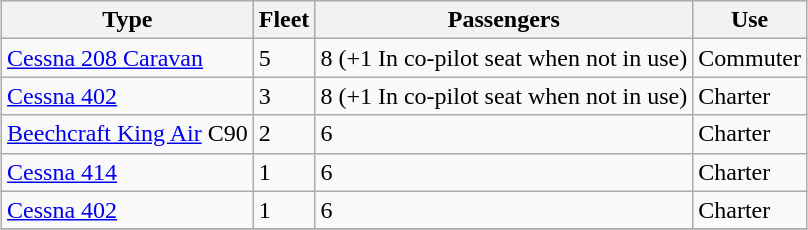<table class="wikitable" style="margin:1em auto;">
<tr>
<th>Type</th>
<th>Fleet</th>
<th>Passengers</th>
<th>Use</th>
</tr>
<tr>
<td><a href='#'>Cessna 208 Caravan</a></td>
<td>5</td>
<td>8 (+1 In co-pilot seat when not in use)</td>
<td>Commuter</td>
</tr>
<tr>
<td><a href='#'>Cessna 402</a></td>
<td>3</td>
<td>8 (+1 In co-pilot seat when not in use)</td>
<td>Charter</td>
</tr>
<tr>
<td><a href='#'>Beechcraft King Air</a> C90</td>
<td>2</td>
<td>6</td>
<td>Charter</td>
</tr>
<tr>
<td><a href='#'>Cessna 414</a></td>
<td>1</td>
<td>6</td>
<td>Charter</td>
</tr>
<tr>
<td><a href='#'>Cessna 402</a></td>
<td>1</td>
<td>6</td>
<td>Charter</td>
</tr>
<tr>
</tr>
</table>
